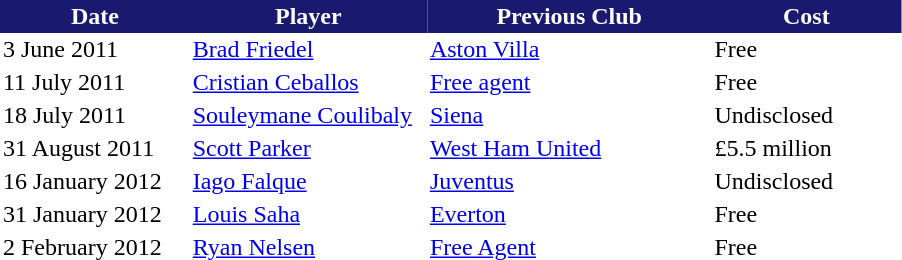<table border="0" cellspacing="0" cellpadding="2">
<tr style="background:#191970; color:white">
<th width=20%>Date</th>
<th width=25%>Player</th>
<th width=30%>Previous Club</th>
<th width=20%>Cost</th>
</tr>
<tr>
<td>3 June 2011</td>
<td> <a href='#'>Brad Friedel</a></td>
<td><a href='#'>Aston Villa</a></td>
<td>Free</td>
</tr>
<tr>
</tr>
<tr>
<td>11 July 2011</td>
<td> <a href='#'>Cristian Ceballos</a></td>
<td><a href='#'>Free agent</a></td>
<td>Free</td>
</tr>
<tr>
</tr>
<tr>
<td>18 July 2011</td>
<td> <a href='#'>Souleymane Coulibaly</a></td>
<td><a href='#'>Siena</a></td>
<td>Undisclosed</td>
</tr>
<tr>
</tr>
<tr>
<td>31 August 2011</td>
<td> <a href='#'>Scott Parker</a></td>
<td><a href='#'>West Ham United</a></td>
<td>£5.5 million</td>
</tr>
<tr>
</tr>
<tr>
<td>16 January 2012</td>
<td> <a href='#'>Iago Falque</a></td>
<td><a href='#'>Juventus</a></td>
<td>Undisclosed</td>
</tr>
<tr>
</tr>
<tr>
<td>31 January 2012</td>
<td> <a href='#'>Louis Saha</a></td>
<td><a href='#'>Everton</a></td>
<td>Free</td>
</tr>
<tr>
</tr>
<tr>
<td>2 February 2012</td>
<td> <a href='#'>Ryan Nelsen</a></td>
<td><a href='#'>Free Agent</a></td>
<td>Free</td>
</tr>
</table>
